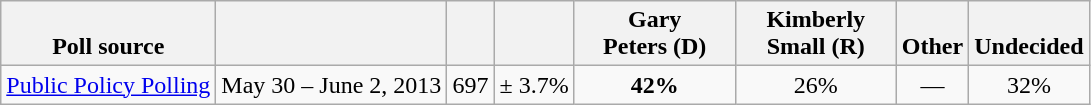<table class="wikitable" style="text-align:center">
<tr valign= bottom>
<th>Poll source</th>
<th></th>
<th></th>
<th></th>
<th style="width:100px;">Gary<br>Peters (D)</th>
<th style="width:100px;">Kimberly<br>Small (R)</th>
<th>Other</th>
<th>Undecided</th>
</tr>
<tr>
<td align=left><a href='#'>Public Policy Polling</a></td>
<td>May 30 – June 2, 2013</td>
<td>697</td>
<td>± 3.7%</td>
<td><strong>42%</strong></td>
<td>26%</td>
<td>—</td>
<td>32%</td>
</tr>
</table>
